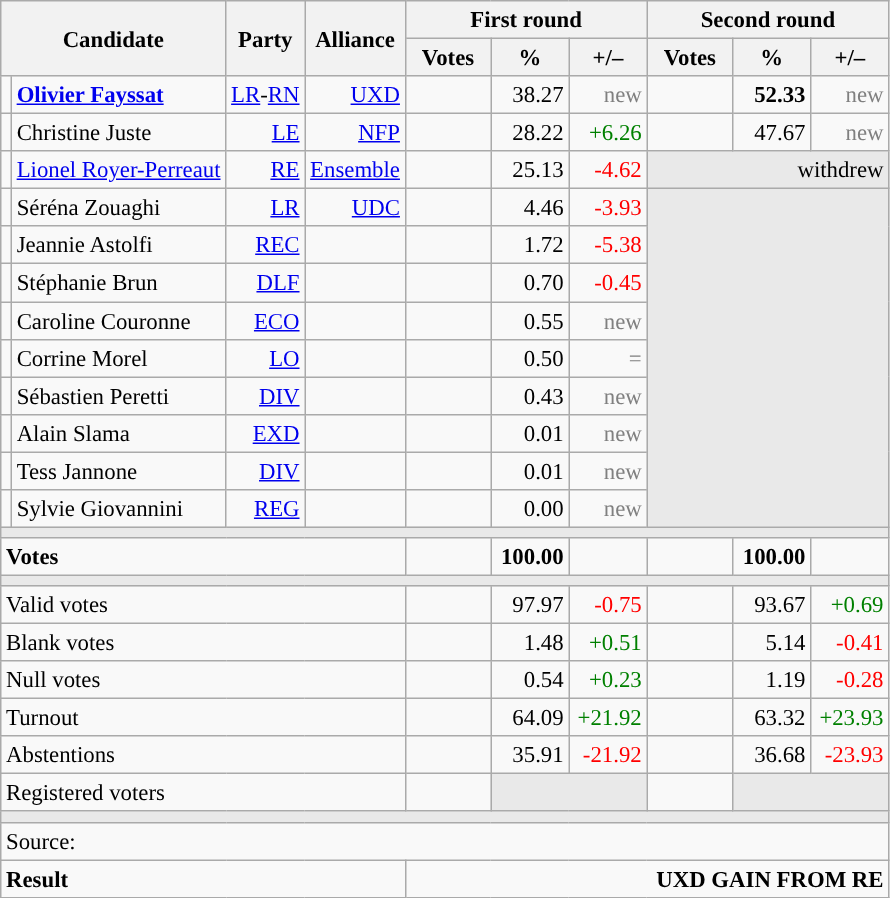<table class="wikitable" style="text-align:right;font-size:95%;">
<tr>
<th rowspan="2" colspan="2">Candidate</th>
<th colspan="1" rowspan="2">Party</th>
<th colspan="1" rowspan="2">Alliance</th>
<th colspan="3">First round</th>
<th colspan="3">Second round</th>
</tr>
<tr>
<th style="width:50px;">Votes</th>
<th style="width:45px;">%</th>
<th style="width:45px;">+/–</th>
<th style="width:50px;">Votes</th>
<th style="width:45px;">%</th>
<th style="width:45px;">+/–</th>
</tr>
<tr>
<td style="color:inherit;background:"></td>
<td style="text-align:left;"><strong><a href='#'>Olivier Fayssat</a></strong></td>
<td><a href='#'>LR</a>-<a href='#'>RN</a></td>
<td><a href='#'>UXD</a></td>
<td></td>
<td>38.27</td>
<td style="color:grey;">new</td>
<td><strong></strong></td>
<td><strong>52.33</strong></td>
<td style="color:grey;">new</td>
</tr>
<tr>
<td style="color:inherit;background:"></td>
<td style="text-align:left;">Christine Juste</td>
<td><a href='#'>LE</a></td>
<td><a href='#'>NFP</a></td>
<td></td>
<td>28.22</td>
<td style="color:green;">+6.26</td>
<td></td>
<td>47.67</td>
<td style="color:grey;">new</td>
</tr>
<tr>
<td style="color:inherit;background:"></td>
<td style="text-align:left;"><a href='#'>Lionel Royer-Perreaut</a></td>
<td><a href='#'>RE</a></td>
<td><a href='#'>Ensemble</a></td>
<td></td>
<td>25.13</td>
<td style="color:red;">-4.62</td>
<td colspan="3" style="background:#E9E9E9;">withdrew</td>
</tr>
<tr>
<td style="color:inherit;background:"></td>
<td style="text-align:left;">Séréna Zouaghi</td>
<td><a href='#'>LR</a></td>
<td><a href='#'>UDC</a></td>
<td></td>
<td>4.46</td>
<td style="color:red;">-3.93</td>
<td colspan="3" rowspan="9" style="background:#E9E9E9;"></td>
</tr>
<tr>
<td style="color:inherit;background:"></td>
<td style="text-align:left;">Jeannie Astolfi</td>
<td><a href='#'>REC</a></td>
<td></td>
<td></td>
<td>1.72</td>
<td style="color:red;">-5.38</td>
</tr>
<tr>
<td style="color:inherit;background:"></td>
<td style="text-align:left;">Stéphanie Brun</td>
<td><a href='#'>DLF</a></td>
<td></td>
<td></td>
<td>0.70</td>
<td style="color:red;">-0.45</td>
</tr>
<tr>
<td style="color:inherit;background:"></td>
<td style="text-align:left;">Caroline Couronne</td>
<td><a href='#'>ECO</a></td>
<td></td>
<td></td>
<td>0.55</td>
<td style="color:grey;">new</td>
</tr>
<tr>
<td style="color:inherit;background:"></td>
<td style="text-align:left;">Corrine Morel</td>
<td><a href='#'>LO</a></td>
<td></td>
<td></td>
<td>0.50</td>
<td style="color:grey;">=</td>
</tr>
<tr>
<td style="color:inherit;background:"></td>
<td style="text-align:left;">Sébastien Peretti</td>
<td><a href='#'>DIV</a></td>
<td></td>
<td></td>
<td>0.43</td>
<td style="color:grey;">new</td>
</tr>
<tr>
<td style="color:inherit;background:"></td>
<td style="text-align:left;">Alain Slama</td>
<td><a href='#'>EXD</a></td>
<td></td>
<td></td>
<td>0.01</td>
<td style="color:grey;">new</td>
</tr>
<tr>
<td style="color:inherit;background:"></td>
<td style="text-align:left;">Tess Jannone</td>
<td><a href='#'>DIV</a></td>
<td></td>
<td></td>
<td>0.01</td>
<td style="color:grey;">new</td>
</tr>
<tr>
<td style="color:inherit;background:"></td>
<td style="text-align:left;">Sylvie Giovannini</td>
<td><a href='#'>REG</a></td>
<td></td>
<td></td>
<td>0.00</td>
<td style="color:grey;">new</td>
</tr>
<tr>
<td colspan="10" style="background:#E9E9E9;"></td>
</tr>
<tr style="font-weight:bold;">
<td colspan="4" style="text-align:left;">Votes</td>
<td></td>
<td>100.00</td>
<td></td>
<td></td>
<td>100.00</td>
<td></td>
</tr>
<tr>
<td colspan="10" style="background:#E9E9E9;"></td>
</tr>
<tr>
<td colspan="4" style="text-align:left;">Valid votes</td>
<td></td>
<td>97.97</td>
<td style="color:red;">-0.75</td>
<td></td>
<td>93.67</td>
<td style="color:green;">+0.69</td>
</tr>
<tr>
<td colspan="4" style="text-align:left;">Blank votes</td>
<td></td>
<td>1.48</td>
<td style="color:green;">+0.51</td>
<td></td>
<td>5.14</td>
<td style="color:red;">-0.41</td>
</tr>
<tr>
<td colspan="4" style="text-align:left;">Null votes</td>
<td></td>
<td>0.54</td>
<td style="color:green;">+0.23</td>
<td></td>
<td>1.19</td>
<td style="color:red;">-0.28</td>
</tr>
<tr>
<td colspan="4" style="text-align:left;">Turnout</td>
<td></td>
<td>64.09</td>
<td style="color:green;">+21.92</td>
<td></td>
<td>63.32</td>
<td style="color:green;">+23.93</td>
</tr>
<tr>
<td colspan="4" style="text-align:left;">Abstentions</td>
<td></td>
<td>35.91</td>
<td style="color:red;">-21.92</td>
<td></td>
<td>36.68</td>
<td style="color:red;">-23.93</td>
</tr>
<tr>
<td colspan="4" style="text-align:left;">Registered voters</td>
<td></td>
<td colspan="2" style="background:#E9E9E9;"></td>
<td></td>
<td colspan="2" style="background:#E9E9E9;"></td>
</tr>
<tr>
<td colspan="10" style="background:#E9E9E9;"></td>
</tr>
<tr>
<td colspan="10" style="text-align:left;">Source: </td>
</tr>
<tr style="font-weight:bold">
<td colspan="4" style="text-align:left;">Result</td>
<td colspan="6" style="background-color:">UXD GAIN FROM RE</td>
</tr>
</table>
